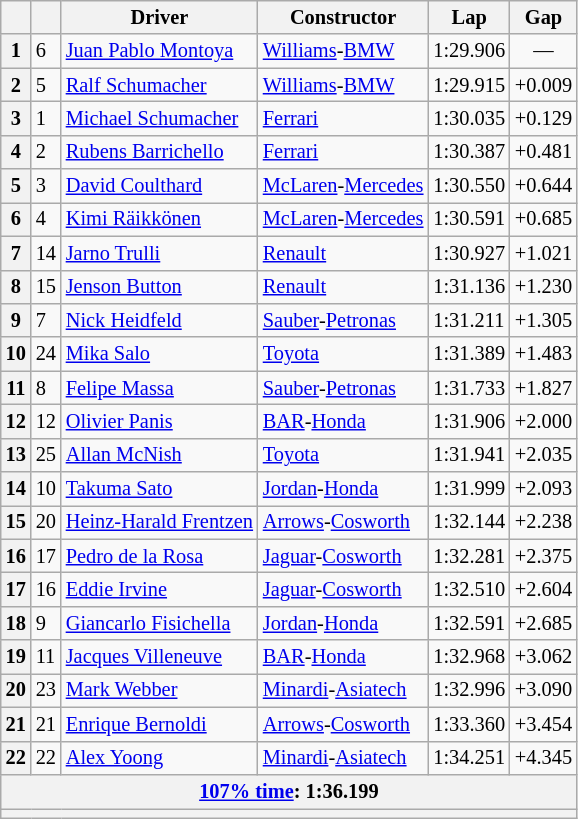<table class="wikitable sortable" style="font-size:85%;">
<tr>
<th></th>
<th></th>
<th>Driver</th>
<th>Constructor</th>
<th>Lap</th>
<th>Gap</th>
</tr>
<tr>
<th>1</th>
<td>6</td>
<td> <a href='#'>Juan Pablo Montoya</a></td>
<td><a href='#'>Williams</a>-<a href='#'>BMW</a></td>
<td>1:29.906</td>
<td align="center">—</td>
</tr>
<tr>
<th>2</th>
<td>5</td>
<td> <a href='#'>Ralf Schumacher</a></td>
<td><a href='#'>Williams</a>-<a href='#'>BMW</a></td>
<td>1:29.915</td>
<td>+0.009</td>
</tr>
<tr>
<th>3</th>
<td>1</td>
<td> <a href='#'>Michael Schumacher</a></td>
<td><a href='#'>Ferrari</a></td>
<td>1:30.035</td>
<td>+0.129</td>
</tr>
<tr>
<th>4</th>
<td>2</td>
<td> <a href='#'>Rubens Barrichello</a></td>
<td><a href='#'>Ferrari</a></td>
<td>1:30.387</td>
<td>+0.481</td>
</tr>
<tr>
<th>5</th>
<td>3</td>
<td> <a href='#'>David Coulthard</a></td>
<td><a href='#'>McLaren</a>-<a href='#'>Mercedes</a></td>
<td>1:30.550</td>
<td>+0.644</td>
</tr>
<tr>
<th>6</th>
<td>4</td>
<td> <a href='#'>Kimi Räikkönen</a></td>
<td><a href='#'>McLaren</a>-<a href='#'>Mercedes</a></td>
<td>1:30.591</td>
<td>+0.685</td>
</tr>
<tr>
<th>7</th>
<td>14</td>
<td> <a href='#'>Jarno Trulli</a></td>
<td><a href='#'>Renault</a></td>
<td>1:30.927</td>
<td>+1.021</td>
</tr>
<tr>
<th>8</th>
<td>15</td>
<td> <a href='#'>Jenson Button</a></td>
<td><a href='#'>Renault</a></td>
<td>1:31.136</td>
<td>+1.230</td>
</tr>
<tr>
<th>9</th>
<td>7</td>
<td> <a href='#'>Nick Heidfeld</a></td>
<td><a href='#'>Sauber</a>-<a href='#'>Petronas</a></td>
<td>1:31.211</td>
<td>+1.305</td>
</tr>
<tr>
<th>10</th>
<td>24</td>
<td> <a href='#'>Mika Salo</a></td>
<td><a href='#'>Toyota</a></td>
<td>1:31.389</td>
<td>+1.483</td>
</tr>
<tr>
<th>11</th>
<td>8</td>
<td> <a href='#'>Felipe Massa</a></td>
<td><a href='#'>Sauber</a>-<a href='#'>Petronas</a></td>
<td>1:31.733</td>
<td>+1.827</td>
</tr>
<tr>
<th>12</th>
<td>12</td>
<td> <a href='#'>Olivier Panis</a></td>
<td><a href='#'>BAR</a>-<a href='#'>Honda</a></td>
<td>1:31.906</td>
<td>+2.000</td>
</tr>
<tr>
<th>13</th>
<td>25</td>
<td> <a href='#'>Allan McNish</a></td>
<td><a href='#'>Toyota</a></td>
<td>1:31.941</td>
<td>+2.035</td>
</tr>
<tr>
<th>14</th>
<td>10</td>
<td> <a href='#'>Takuma Sato</a></td>
<td><a href='#'>Jordan</a>-<a href='#'>Honda</a></td>
<td>1:31.999</td>
<td>+2.093</td>
</tr>
<tr>
<th>15</th>
<td>20</td>
<td> <a href='#'>Heinz-Harald Frentzen</a></td>
<td><a href='#'>Arrows</a>-<a href='#'>Cosworth</a></td>
<td>1:32.144</td>
<td>+2.238</td>
</tr>
<tr>
<th>16</th>
<td>17</td>
<td> <a href='#'>Pedro de la Rosa</a></td>
<td><a href='#'>Jaguar</a>-<a href='#'>Cosworth</a></td>
<td>1:32.281</td>
<td>+2.375</td>
</tr>
<tr>
<th>17</th>
<td>16</td>
<td> <a href='#'>Eddie Irvine</a></td>
<td><a href='#'>Jaguar</a>-<a href='#'>Cosworth</a></td>
<td>1:32.510</td>
<td>+2.604</td>
</tr>
<tr>
<th>18</th>
<td>9</td>
<td> <a href='#'>Giancarlo Fisichella</a></td>
<td><a href='#'>Jordan</a>-<a href='#'>Honda</a></td>
<td>1:32.591</td>
<td>+2.685</td>
</tr>
<tr>
<th>19</th>
<td>11</td>
<td> <a href='#'>Jacques Villeneuve</a></td>
<td><a href='#'>BAR</a>-<a href='#'>Honda</a></td>
<td>1:32.968</td>
<td>+3.062</td>
</tr>
<tr>
<th>20</th>
<td>23</td>
<td> <a href='#'>Mark Webber</a></td>
<td><a href='#'>Minardi</a>-<a href='#'>Asiatech</a></td>
<td>1:32.996</td>
<td>+3.090</td>
</tr>
<tr>
<th>21</th>
<td>21</td>
<td> <a href='#'>Enrique Bernoldi</a></td>
<td><a href='#'>Arrows</a>-<a href='#'>Cosworth</a></td>
<td>1:33.360</td>
<td>+3.454</td>
</tr>
<tr>
<th>22</th>
<td>22</td>
<td> <a href='#'>Alex Yoong</a></td>
<td><a href='#'>Minardi</a>-<a href='#'>Asiatech</a></td>
<td>1:34.251</td>
<td>+4.345</td>
</tr>
<tr>
<th colspan=8><a href='#'>107% time</a>: 1:36.199</th>
</tr>
<tr>
<th colspan="8"></th>
</tr>
</table>
